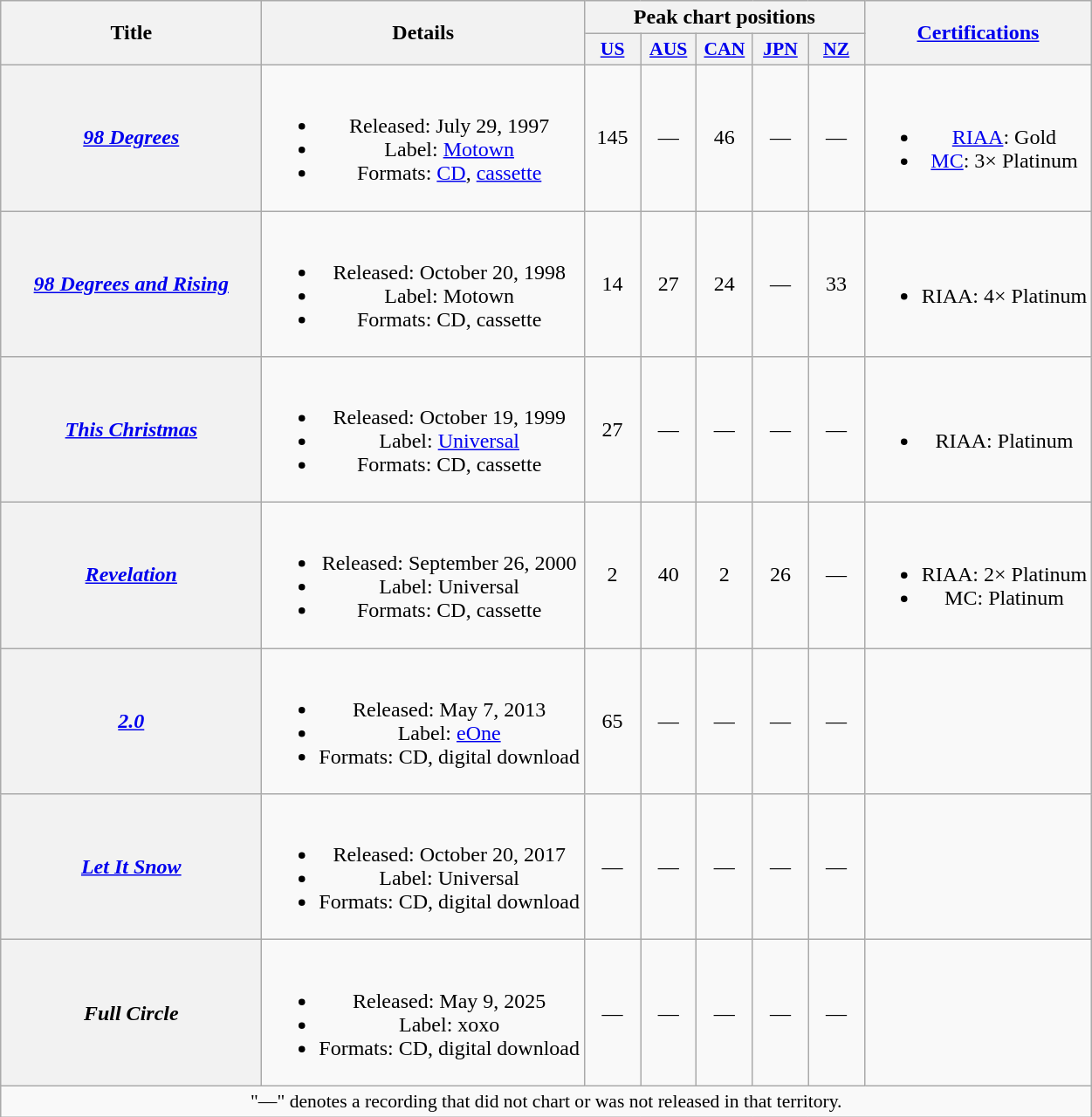<table class="wikitable plainrowheaders" style="text-align:center;">
<tr>
<th scope="col" rowspan="2" style="width:12em;">Title</th>
<th scope="col" rowspan="2">Details</th>
<th scope="col" colspan="5">Peak chart positions</th>
<th scope="col" rowspan="2"><a href='#'>Certifications</a></th>
</tr>
<tr>
<th scope="col" style="width:2.5em;font-size:90%;"><a href='#'>US</a><br></th>
<th scope="col" style="width:2.5em;font-size:90%;"><a href='#'>AUS</a><br></th>
<th scope="col" style="width:2.5em;font-size:90%;"><a href='#'>CAN</a><br></th>
<th scope="col" style="width:2.5em;font-size:90%;"><a href='#'>JPN</a><br></th>
<th scope="col" style="width:2.5em;font-size:90%;"><a href='#'>NZ</a><br></th>
</tr>
<tr>
<th scope="row"><em><a href='#'>98 Degrees</a></em></th>
<td><br><ul><li>Released: July 29, 1997</li><li>Label: <a href='#'>Motown</a></li><li>Formats: <a href='#'>CD</a>, <a href='#'>cassette</a></li></ul></td>
<td>145</td>
<td>—</td>
<td>46</td>
<td>—</td>
<td>—</td>
<td><br><ul><li><a href='#'>RIAA</a>: Gold</li><li><a href='#'>MC</a>: 3× Platinum</li></ul></td>
</tr>
<tr>
<th scope="row"><em><a href='#'>98 Degrees and Rising</a></em></th>
<td><br><ul><li>Released: October 20, 1998</li><li>Label: Motown</li><li>Formats: CD, cassette</li></ul></td>
<td>14</td>
<td>27</td>
<td>24</td>
<td>—</td>
<td>33</td>
<td><br><ul><li>RIAA: 4× Platinum</li></ul></td>
</tr>
<tr>
<th scope="row"><em><a href='#'>This Christmas</a></em></th>
<td><br><ul><li>Released: October 19, 1999</li><li>Label: <a href='#'>Universal</a></li><li>Formats: CD, cassette</li></ul></td>
<td>27</td>
<td>—</td>
<td>—</td>
<td>—</td>
<td>—</td>
<td><br><ul><li>RIAA: Platinum</li></ul></td>
</tr>
<tr>
<th scope="row"><em><a href='#'>Revelation</a></em></th>
<td><br><ul><li>Released: September 26, 2000</li><li>Label: Universal</li><li>Formats: CD, cassette</li></ul></td>
<td>2</td>
<td>40</td>
<td>2</td>
<td>26</td>
<td>—</td>
<td><br><ul><li>RIAA: 2× Platinum</li><li>MC: Platinum</li></ul></td>
</tr>
<tr>
<th scope="row"><em><a href='#'>2.0</a></em></th>
<td><br><ul><li>Released: May 7, 2013</li><li>Label: <a href='#'>eOne</a></li><li>Formats: CD, digital download</li></ul></td>
<td>65</td>
<td>—</td>
<td>—</td>
<td>—</td>
<td>—</td>
<td></td>
</tr>
<tr>
<th scope="row"><em><a href='#'>Let It Snow</a></em></th>
<td><br><ul><li>Released: October 20, 2017</li><li>Label: Universal</li><li>Formats: CD, digital download</li></ul></td>
<td>—</td>
<td>—</td>
<td>—</td>
<td>—</td>
<td>—</td>
<td></td>
</tr>
<tr>
<th scope="row"><em>Full Circle</em></th>
<td><br><ul><li>Released: May 9, 2025</li><li>Label: xoxo</li><li>Formats: CD, digital download</li></ul></td>
<td>—</td>
<td>—</td>
<td>—</td>
<td>—</td>
<td>—</td>
<td></td>
</tr>
<tr>
<td colspan="19" style="font-size:90%">"—" denotes a recording that did not chart or was not released in that territory.</td>
</tr>
</table>
